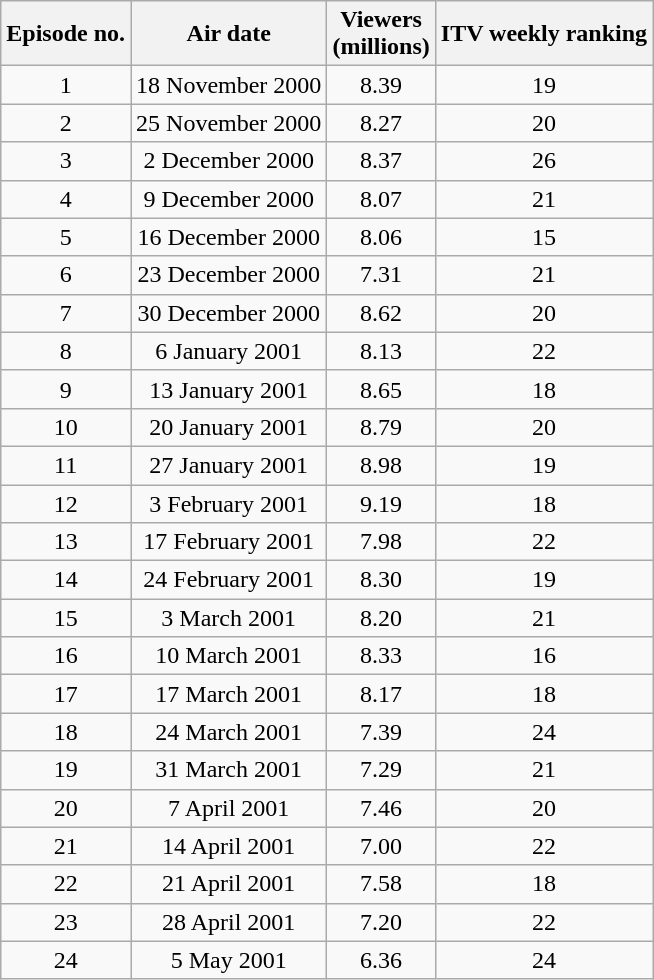<table class="wikitable" style="text-align:center;">
<tr>
<th>Episode no.</th>
<th>Air date</th>
<th>Viewers<br>(millions)</th>
<th>ITV weekly ranking</th>
</tr>
<tr>
<td>1</td>
<td>18 November 2000</td>
<td>8.39</td>
<td>19</td>
</tr>
<tr>
<td>2</td>
<td>25 November 2000</td>
<td>8.27</td>
<td>20</td>
</tr>
<tr>
<td>3</td>
<td>2 December 2000</td>
<td>8.37</td>
<td>26</td>
</tr>
<tr>
<td>4</td>
<td>9 December 2000</td>
<td>8.07</td>
<td>21</td>
</tr>
<tr>
<td>5</td>
<td>16 December 2000</td>
<td>8.06</td>
<td>15</td>
</tr>
<tr>
<td>6</td>
<td>23 December 2000</td>
<td>7.31</td>
<td>21</td>
</tr>
<tr>
<td>7</td>
<td>30 December 2000</td>
<td>8.62</td>
<td>20</td>
</tr>
<tr>
<td>8</td>
<td>6 January 2001</td>
<td>8.13</td>
<td>22</td>
</tr>
<tr>
<td>9</td>
<td>13 January 2001</td>
<td>8.65</td>
<td>18</td>
</tr>
<tr>
<td>10</td>
<td>20 January 2001</td>
<td>8.79</td>
<td>20</td>
</tr>
<tr>
<td>11</td>
<td>27 January 2001</td>
<td>8.98</td>
<td>19</td>
</tr>
<tr>
<td>12</td>
<td>3 February 2001</td>
<td>9.19</td>
<td>18</td>
</tr>
<tr>
<td>13</td>
<td>17 February 2001</td>
<td>7.98</td>
<td>22</td>
</tr>
<tr>
<td>14</td>
<td>24 February 2001</td>
<td>8.30</td>
<td>19</td>
</tr>
<tr>
<td>15</td>
<td>3 March 2001</td>
<td>8.20</td>
<td>21</td>
</tr>
<tr>
<td>16</td>
<td>10 March 2001</td>
<td>8.33</td>
<td>16</td>
</tr>
<tr>
<td>17</td>
<td>17 March 2001</td>
<td>8.17</td>
<td>18</td>
</tr>
<tr>
<td>18</td>
<td>24 March 2001</td>
<td>7.39</td>
<td>24</td>
</tr>
<tr>
<td>19</td>
<td>31 March 2001</td>
<td>7.29</td>
<td>21</td>
</tr>
<tr>
<td>20</td>
<td>7 April 2001</td>
<td>7.46</td>
<td>20</td>
</tr>
<tr>
<td>21</td>
<td>14 April 2001</td>
<td>7.00</td>
<td>22</td>
</tr>
<tr>
<td>22</td>
<td>21 April 2001</td>
<td>7.58</td>
<td>18</td>
</tr>
<tr>
<td>23</td>
<td>28 April 2001</td>
<td>7.20</td>
<td>22</td>
</tr>
<tr>
<td>24</td>
<td>5 May 2001</td>
<td>6.36</td>
<td>24</td>
</tr>
</table>
